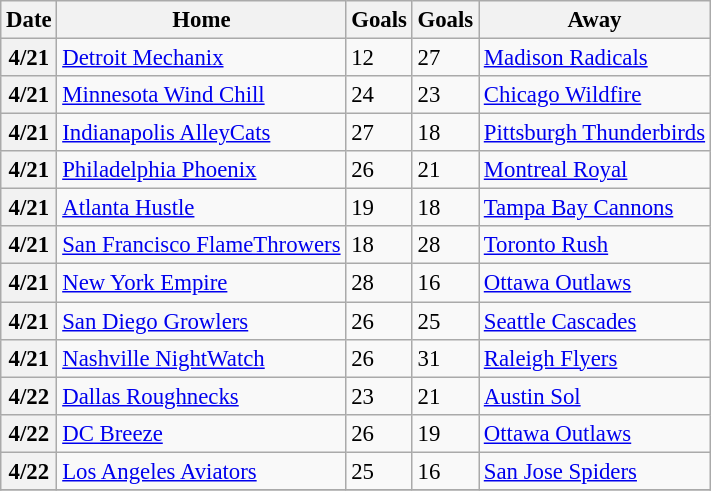<table class="wikitable" style="font-size: 95%;">
<tr>
<th>Date</th>
<th>Home</th>
<th>Goals</th>
<th>Goals</th>
<th>Away</th>
</tr>
<tr>
<th>4/21</th>
<td><a href='#'>Detroit Mechanix</a></td>
<td>12</td>
<td>27</td>
<td><a href='#'>Madison Radicals</a></td>
</tr>
<tr>
<th>4/21</th>
<td><a href='#'>Minnesota Wind Chill</a></td>
<td>24</td>
<td>23</td>
<td><a href='#'>Chicago Wildfire</a></td>
</tr>
<tr>
<th>4/21</th>
<td><a href='#'>Indianapolis AlleyCats</a></td>
<td>27</td>
<td>18</td>
<td><a href='#'>Pittsburgh Thunderbirds</a></td>
</tr>
<tr>
<th>4/21</th>
<td><a href='#'>Philadelphia Phoenix</a></td>
<td>26</td>
<td>21</td>
<td><a href='#'>Montreal Royal</a></td>
</tr>
<tr>
<th>4/21</th>
<td><a href='#'>Atlanta Hustle</a></td>
<td>19</td>
<td>18</td>
<td><a href='#'>Tampa Bay Cannons</a></td>
</tr>
<tr>
<th>4/21</th>
<td><a href='#'>San Francisco FlameThrowers</a></td>
<td>18</td>
<td>28</td>
<td><a href='#'>Toronto Rush</a></td>
</tr>
<tr>
<th>4/21</th>
<td><a href='#'>New York Empire</a></td>
<td>28</td>
<td>16</td>
<td><a href='#'>Ottawa Outlaws</a></td>
</tr>
<tr>
<th>4/21</th>
<td><a href='#'>San Diego Growlers</a></td>
<td>26</td>
<td>25</td>
<td><a href='#'>Seattle Cascades</a></td>
</tr>
<tr>
<th>4/21</th>
<td><a href='#'>Nashville NightWatch</a></td>
<td>26</td>
<td>31</td>
<td><a href='#'>Raleigh Flyers</a></td>
</tr>
<tr>
<th>4/22</th>
<td><a href='#'>Dallas Roughnecks</a></td>
<td>23</td>
<td>21</td>
<td><a href='#'>Austin Sol</a></td>
</tr>
<tr>
<th>4/22</th>
<td><a href='#'>DC Breeze</a></td>
<td>26</td>
<td>19</td>
<td><a href='#'>Ottawa Outlaws</a></td>
</tr>
<tr>
<th>4/22</th>
<td><a href='#'>Los Angeles Aviators</a></td>
<td>25</td>
<td>16</td>
<td><a href='#'>San Jose Spiders</a></td>
</tr>
<tr>
</tr>
</table>
